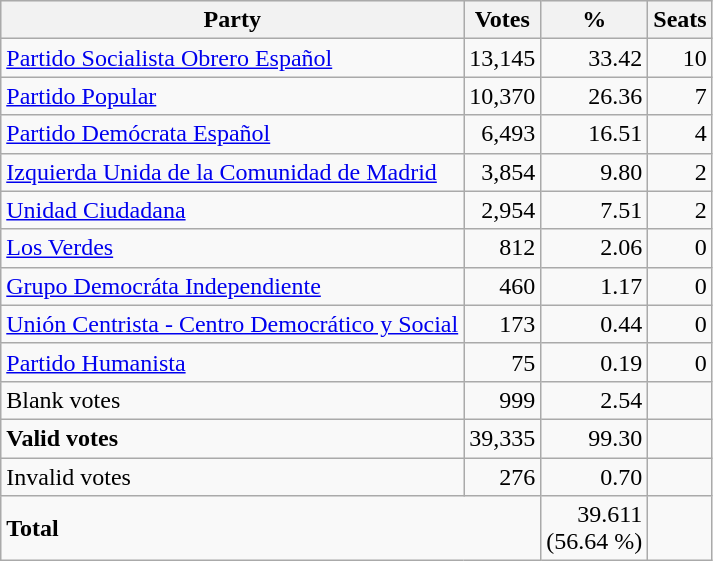<table class="wikitable" border="1">
<tr style="background-color:#E9E9E9">
<th>Party</th>
<th>Votes</th>
<th>%</th>
<th>Seats</th>
</tr>
<tr>
<td><a href='#'>Partido Socialista Obrero Español</a></td>
<td align="right">13,145</td>
<td align="right">33.42</td>
<td align="right">10</td>
</tr>
<tr>
<td><a href='#'>Partido Popular</a></td>
<td align="right">10,370</td>
<td align="right">26.36</td>
<td align="right">7</td>
</tr>
<tr>
<td><a href='#'>Partido Demócrata Español</a></td>
<td align="right">6,493</td>
<td align="right">16.51</td>
<td align="right">4</td>
</tr>
<tr>
<td><a href='#'>Izquierda Unida de la Comunidad de Madrid</a></td>
<td align="right">3,854</td>
<td align="right">9.80</td>
<td align="right">2</td>
</tr>
<tr>
<td><a href='#'>Unidad Ciudadana</a></td>
<td align="right">2,954</td>
<td align="right">7.51</td>
<td align="right">2</td>
</tr>
<tr>
<td><a href='#'>Los Verdes</a></td>
<td align="right">812</td>
<td align="right">2.06</td>
<td align="right">0</td>
</tr>
<tr>
<td><a href='#'>Grupo Democráta Independiente</a></td>
<td align="right">460</td>
<td align="right">1.17</td>
<td align="right">0</td>
</tr>
<tr>
<td><a href='#'>Unión Centrista - Centro Democrático y Social</a></td>
<td align="right">173</td>
<td align="right">0.44</td>
<td align="right">0</td>
</tr>
<tr>
<td><a href='#'>Partido Humanista</a></td>
<td align="right">75</td>
<td align="right">0.19</td>
<td align="right">0</td>
</tr>
<tr>
<td>Blank votes</td>
<td align="right">999</td>
<td align="right">2.54</td>
<td> </td>
</tr>
<tr>
<td><strong>Valid votes</strong></td>
<td align="right">39,335</td>
<td align="right">99.30</td>
<td> </td>
</tr>
<tr>
<td>Invalid votes</td>
<td align="right">276</td>
<td align="right">0.70</td>
<td> </td>
</tr>
<tr>
<td colspan="2"><strong>Total</strong></td>
<td align="right">39.611<br>(56.64 %)</td>
<td></td>
</tr>
</table>
